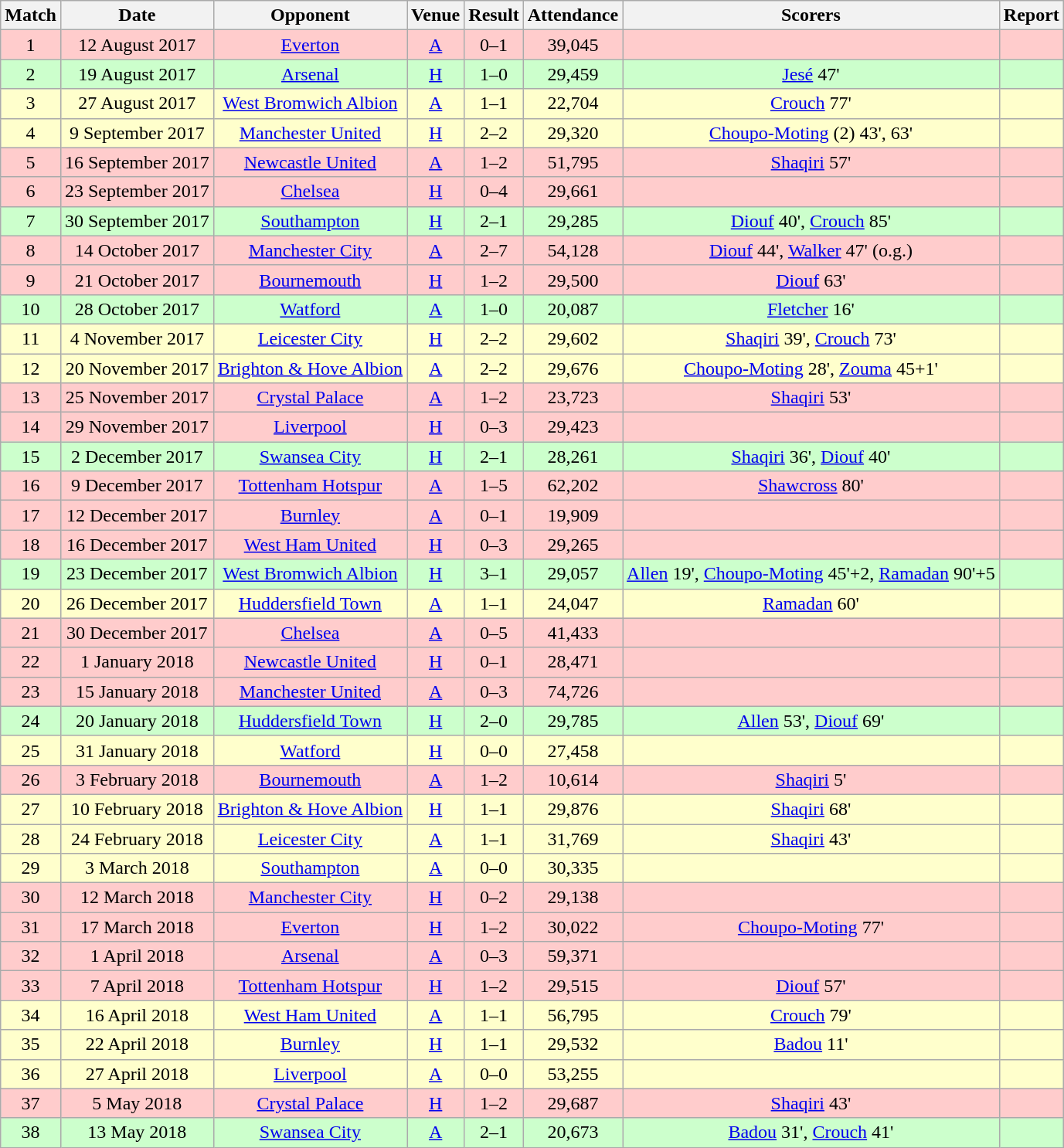<table class="wikitable" style="font-size:100%; text-align:center">
<tr>
<th>Match</th>
<th>Date</th>
<th>Opponent</th>
<th>Venue</th>
<th>Result</th>
<th>Attendance</th>
<th>Scorers</th>
<th>Report</th>
</tr>
<tr bgcolor=FFCCCC>
<td>1</td>
<td>12 August 2017</td>
<td><a href='#'>Everton</a></td>
<td><a href='#'>A</a></td>
<td>0–1</td>
<td>39,045</td>
<td></td>
<td></td>
</tr>
<tr bgcolor=CCFFCC>
<td>2</td>
<td>19 August 2017</td>
<td><a href='#'>Arsenal</a></td>
<td><a href='#'>H</a></td>
<td>1–0</td>
<td>29,459</td>
<td><a href='#'>Jesé</a> 47'</td>
<td></td>
</tr>
<tr bgcolor=FFFFCC>
<td>3</td>
<td>27 August 2017</td>
<td><a href='#'>West Bromwich Albion</a></td>
<td><a href='#'>A</a></td>
<td>1–1</td>
<td>22,704</td>
<td><a href='#'>Crouch</a> 77'</td>
<td></td>
</tr>
<tr bgcolor=FFFFCC>
<td>4</td>
<td>9 September 2017</td>
<td><a href='#'>Manchester United</a></td>
<td><a href='#'>H</a></td>
<td>2–2</td>
<td>29,320</td>
<td><a href='#'>Choupo-Moting</a> (2) 43', 63'</td>
<td></td>
</tr>
<tr bgcolor=FFCCCC>
<td>5</td>
<td>16 September 2017</td>
<td><a href='#'>Newcastle United</a></td>
<td><a href='#'>A</a></td>
<td>1–2</td>
<td>51,795</td>
<td><a href='#'>Shaqiri</a> 57'</td>
<td></td>
</tr>
<tr bgcolor=FFCCCC>
<td>6</td>
<td>23 September 2017</td>
<td><a href='#'>Chelsea</a></td>
<td><a href='#'>H</a></td>
<td>0–4</td>
<td>29,661</td>
<td></td>
<td></td>
</tr>
<tr bgcolor=CCFFCC>
<td>7</td>
<td>30 September 2017</td>
<td><a href='#'>Southampton</a></td>
<td><a href='#'>H</a></td>
<td>2–1</td>
<td>29,285</td>
<td><a href='#'>Diouf</a> 40', <a href='#'>Crouch</a> 85'</td>
<td></td>
</tr>
<tr bgcolor=FFCCCC>
<td>8</td>
<td>14 October 2017</td>
<td><a href='#'>Manchester City</a></td>
<td><a href='#'>A</a></td>
<td>2–7</td>
<td>54,128</td>
<td><a href='#'>Diouf</a> 44', <a href='#'>Walker</a> 47' (o.g.)</td>
<td></td>
</tr>
<tr bgcolor=FFCCCC>
<td>9</td>
<td>21 October 2017</td>
<td><a href='#'>Bournemouth</a></td>
<td><a href='#'>H</a></td>
<td>1–2</td>
<td>29,500</td>
<td><a href='#'>Diouf</a> 63'</td>
<td></td>
</tr>
<tr bgcolor=CCFFCC>
<td>10</td>
<td>28 October 2017</td>
<td><a href='#'>Watford</a></td>
<td><a href='#'>A</a></td>
<td>1–0</td>
<td>20,087</td>
<td><a href='#'>Fletcher</a> 16'</td>
<td></td>
</tr>
<tr bgcolor=FFFFCC>
<td>11</td>
<td>4 November 2017</td>
<td><a href='#'>Leicester City</a></td>
<td><a href='#'>H</a></td>
<td>2–2</td>
<td>29,602</td>
<td><a href='#'>Shaqiri</a> 39', <a href='#'>Crouch</a> 73'</td>
<td></td>
</tr>
<tr bgcolor=FFFFCC>
<td>12</td>
<td>20 November 2017</td>
<td><a href='#'>Brighton & Hove Albion</a></td>
<td><a href='#'>A</a></td>
<td>2–2</td>
<td>29,676</td>
<td><a href='#'>Choupo-Moting</a> 28', <a href='#'>Zouma</a> 45+1'</td>
<td></td>
</tr>
<tr bgcolor=FFCCCC>
<td>13</td>
<td>25 November 2017</td>
<td><a href='#'>Crystal Palace</a></td>
<td><a href='#'>A</a></td>
<td>1–2</td>
<td>23,723</td>
<td><a href='#'>Shaqiri</a> 53'</td>
<td></td>
</tr>
<tr bgcolor=FFCCCC>
<td>14</td>
<td>29 November 2017</td>
<td><a href='#'>Liverpool</a></td>
<td><a href='#'>H</a></td>
<td>0–3</td>
<td>29,423</td>
<td></td>
<td></td>
</tr>
<tr bgcolor=CCFFCC>
<td>15</td>
<td>2 December 2017</td>
<td><a href='#'>Swansea City</a></td>
<td><a href='#'>H</a></td>
<td>2–1</td>
<td>28,261</td>
<td><a href='#'>Shaqiri</a> 36', <a href='#'>Diouf</a> 40'</td>
<td></td>
</tr>
<tr bgcolor=FFCCCC>
<td>16</td>
<td>9 December 2017</td>
<td><a href='#'>Tottenham Hotspur</a></td>
<td><a href='#'>A</a></td>
<td>1–5</td>
<td>62,202</td>
<td><a href='#'>Shawcross</a> 80'</td>
<td></td>
</tr>
<tr bgcolor=FFCCCC>
<td>17</td>
<td>12 December 2017</td>
<td><a href='#'>Burnley</a></td>
<td><a href='#'>A</a></td>
<td>0–1</td>
<td>19,909</td>
<td></td>
<td></td>
</tr>
<tr bgcolor=FFCCCC>
<td>18</td>
<td>16 December 2017</td>
<td><a href='#'>West Ham United</a></td>
<td><a href='#'>H</a></td>
<td>0–3</td>
<td>29,265</td>
<td></td>
<td></td>
</tr>
<tr bgcolor=CCFFCC>
<td>19</td>
<td>23 December 2017</td>
<td><a href='#'>West Bromwich Albion</a></td>
<td><a href='#'>H</a></td>
<td>3–1</td>
<td>29,057</td>
<td><a href='#'>Allen</a> 19', <a href='#'>Choupo-Moting</a> 45'+2, <a href='#'>Ramadan</a> 90'+5</td>
<td></td>
</tr>
<tr bgcolor=FFFFCC>
<td>20</td>
<td>26 December 2017</td>
<td><a href='#'>Huddersfield Town</a></td>
<td><a href='#'>A</a></td>
<td>1–1</td>
<td>24,047</td>
<td><a href='#'>Ramadan</a> 60'</td>
<td></td>
</tr>
<tr bgcolor=FFCCCC>
<td>21</td>
<td>30 December 2017</td>
<td><a href='#'>Chelsea</a></td>
<td><a href='#'>A</a></td>
<td>0–5</td>
<td>41,433</td>
<td></td>
<td></td>
</tr>
<tr bgcolor=FFCCCC>
<td>22</td>
<td>1 January 2018</td>
<td><a href='#'>Newcastle United</a></td>
<td><a href='#'>H</a></td>
<td>0–1</td>
<td>28,471</td>
<td></td>
<td></td>
</tr>
<tr bgcolor=FFCCCC>
<td>23</td>
<td>15 January 2018</td>
<td><a href='#'>Manchester United</a></td>
<td><a href='#'>A</a></td>
<td>0–3</td>
<td>74,726</td>
<td></td>
<td></td>
</tr>
<tr bgcolor=CCFFCC>
<td>24</td>
<td>20 January 2018</td>
<td><a href='#'>Huddersfield Town</a></td>
<td><a href='#'>H</a></td>
<td>2–0</td>
<td>29,785</td>
<td><a href='#'>Allen</a> 53', <a href='#'>Diouf</a> 69'</td>
<td></td>
</tr>
<tr bgcolor=FFFFCC>
<td>25</td>
<td>31 January 2018</td>
<td><a href='#'>Watford</a></td>
<td><a href='#'>H</a></td>
<td>0–0</td>
<td>27,458</td>
<td></td>
<td></td>
</tr>
<tr bgcolor=FFCCCC>
<td>26</td>
<td>3 February 2018</td>
<td><a href='#'>Bournemouth</a></td>
<td><a href='#'>A</a></td>
<td>1–2</td>
<td>10,614</td>
<td><a href='#'>Shaqiri</a> 5'</td>
<td></td>
</tr>
<tr bgcolor=FFFFCC>
<td>27</td>
<td>10 February 2018</td>
<td><a href='#'>Brighton & Hove Albion</a></td>
<td><a href='#'>H</a></td>
<td>1–1</td>
<td>29,876</td>
<td><a href='#'>Shaqiri</a> 68'</td>
<td></td>
</tr>
<tr bgcolor=FFFFCC>
<td>28</td>
<td>24 February 2018</td>
<td><a href='#'>Leicester City</a></td>
<td><a href='#'>A</a></td>
<td>1–1</td>
<td>31,769</td>
<td><a href='#'>Shaqiri</a> 43'</td>
<td></td>
</tr>
<tr bgcolor=FFFFCC>
<td>29</td>
<td>3 March 2018</td>
<td><a href='#'>Southampton</a></td>
<td><a href='#'>A</a></td>
<td>0–0</td>
<td>30,335</td>
<td></td>
<td></td>
</tr>
<tr bgcolor=FFCCCC>
<td>30</td>
<td>12 March 2018</td>
<td><a href='#'>Manchester City</a></td>
<td><a href='#'>H</a></td>
<td>0–2</td>
<td>29,138</td>
<td></td>
<td></td>
</tr>
<tr bgcolor=FFCCCC>
<td>31</td>
<td>17 March 2018</td>
<td><a href='#'>Everton</a></td>
<td><a href='#'>H</a></td>
<td>1–2</td>
<td>30,022</td>
<td><a href='#'>Choupo-Moting</a> 77'</td>
<td></td>
</tr>
<tr bgcolor=FFCCCC>
<td>32</td>
<td>1 April 2018</td>
<td><a href='#'>Arsenal</a></td>
<td><a href='#'>A</a></td>
<td>0–3</td>
<td>59,371</td>
<td></td>
<td></td>
</tr>
<tr bgcolor=FFCCCC>
<td>33</td>
<td>7 April 2018</td>
<td><a href='#'>Tottenham Hotspur</a></td>
<td><a href='#'>H</a></td>
<td>1–2</td>
<td>29,515</td>
<td><a href='#'>Diouf</a> 57'</td>
<td></td>
</tr>
<tr bgcolor=FFFFCC>
<td>34</td>
<td>16 April 2018</td>
<td><a href='#'>West Ham United</a></td>
<td><a href='#'>A</a></td>
<td>1–1</td>
<td>56,795</td>
<td><a href='#'>Crouch</a> 79'</td>
<td></td>
</tr>
<tr bgcolor=FFFFCC>
<td>35</td>
<td>22 April 2018</td>
<td><a href='#'>Burnley</a></td>
<td><a href='#'>H</a></td>
<td>1–1</td>
<td>29,532</td>
<td><a href='#'>Badou</a> 11'</td>
<td></td>
</tr>
<tr bgcolor=FFFFCC>
<td>36</td>
<td>27 April 2018</td>
<td><a href='#'>Liverpool</a></td>
<td><a href='#'>A</a></td>
<td>0–0</td>
<td>53,255</td>
<td></td>
<td></td>
</tr>
<tr bgcolor=FFCCCC>
<td>37</td>
<td>5 May 2018</td>
<td><a href='#'>Crystal Palace</a></td>
<td><a href='#'>H</a></td>
<td>1–2</td>
<td>29,687</td>
<td><a href='#'>Shaqiri</a> 43'</td>
<td></td>
</tr>
<tr bgcolor=CCFFCC>
<td>38</td>
<td>13 May 2018</td>
<td><a href='#'>Swansea City</a></td>
<td><a href='#'>A</a></td>
<td>2–1</td>
<td>20,673</td>
<td><a href='#'>Badou</a> 31', <a href='#'>Crouch</a> 41'</td>
<td></td>
</tr>
</table>
